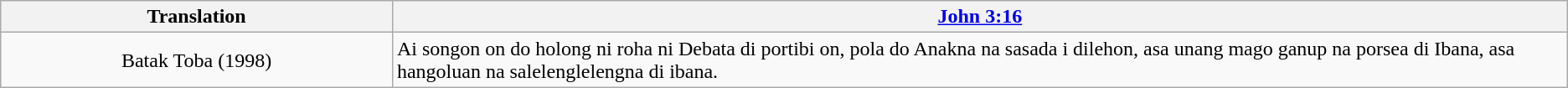<table class="wikitable">
<tr>
<th style="text-align:center; width:25%;">Translation</th>
<th><a href='#'>John 3:16</a></th>
</tr>
<tr>
<td style="text-align:center;">Batak Toba (1998)</td>
<td>Ai songon on do holong ni roha ni Debata di portibi on, pola do Anakna na sasada i dilehon, asa unang mago ganup na porsea di Ibana, asa hangoluan na salelenglelengna di ibana.</td>
</tr>
</table>
